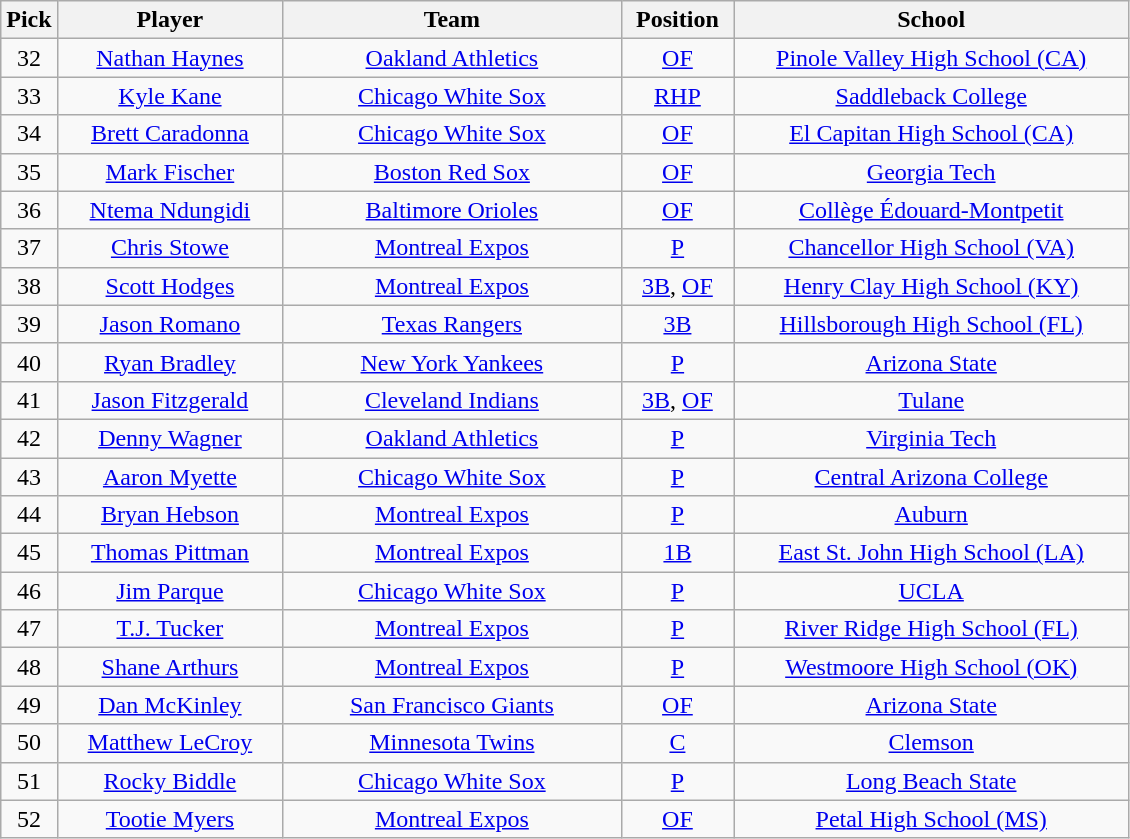<table class="wikitable" style="text-align:center">
<tr>
<th style="width:5%;">Pick</th>
<th style="width:20%;">Player</th>
<th style="width:30%;">Team</th>
<th style="width:10%;">Position</th>
<th style="width:35%;">School</th>
</tr>
<tr>
<td>32</td>
<td><a href='#'>Nathan Haynes</a></td>
<td><a href='#'>Oakland Athletics</a></td>
<td><a href='#'>OF</a></td>
<td><a href='#'>Pinole Valley High School (CA)</a></td>
</tr>
<tr>
<td>33</td>
<td><a href='#'>Kyle Kane</a></td>
<td><a href='#'>Chicago White Sox</a></td>
<td><a href='#'>RHP</a></td>
<td><a href='#'>Saddleback College</a></td>
</tr>
<tr>
<td>34</td>
<td><a href='#'>Brett Caradonna</a></td>
<td><a href='#'>Chicago White Sox</a></td>
<td><a href='#'>OF</a></td>
<td><a href='#'>El Capitan High School (CA)</a></td>
</tr>
<tr>
<td>35</td>
<td><a href='#'>Mark Fischer</a></td>
<td><a href='#'>Boston Red Sox</a></td>
<td><a href='#'>OF</a></td>
<td><a href='#'>Georgia Tech</a></td>
</tr>
<tr>
<td>36</td>
<td><a href='#'>Ntema Ndungidi</a></td>
<td><a href='#'>Baltimore Orioles</a></td>
<td><a href='#'>OF</a></td>
<td><a href='#'>Collège Édouard-Montpetit</a></td>
</tr>
<tr>
<td>37</td>
<td><a href='#'>Chris Stowe</a></td>
<td><a href='#'>Montreal Expos</a></td>
<td><a href='#'>P</a></td>
<td><a href='#'>Chancellor High School (VA)</a></td>
</tr>
<tr>
<td>38</td>
<td><a href='#'>Scott Hodges</a></td>
<td><a href='#'>Montreal Expos</a></td>
<td><a href='#'>3B</a>, <a href='#'>OF</a></td>
<td><a href='#'>Henry Clay High School (KY)</a></td>
</tr>
<tr>
<td>39</td>
<td><a href='#'>Jason Romano</a></td>
<td><a href='#'>Texas Rangers</a></td>
<td><a href='#'>3B</a></td>
<td><a href='#'>Hillsborough High School (FL)</a></td>
</tr>
<tr>
<td>40</td>
<td><a href='#'>Ryan Bradley</a></td>
<td><a href='#'>New York Yankees</a></td>
<td><a href='#'>P</a></td>
<td><a href='#'>Arizona State</a></td>
</tr>
<tr>
<td>41</td>
<td><a href='#'>Jason Fitzgerald</a></td>
<td><a href='#'>Cleveland Indians</a></td>
<td><a href='#'>3B</a>, <a href='#'>OF</a></td>
<td><a href='#'>Tulane</a></td>
</tr>
<tr>
<td>42</td>
<td><a href='#'>Denny Wagner</a></td>
<td><a href='#'>Oakland Athletics</a></td>
<td><a href='#'>P</a></td>
<td><a href='#'>Virginia Tech</a></td>
</tr>
<tr>
<td>43</td>
<td><a href='#'>Aaron Myette</a></td>
<td><a href='#'>Chicago White Sox</a></td>
<td><a href='#'>P</a></td>
<td><a href='#'>Central Arizona College</a></td>
</tr>
<tr>
<td>44</td>
<td><a href='#'>Bryan Hebson</a></td>
<td><a href='#'>Montreal Expos</a></td>
<td><a href='#'>P</a></td>
<td><a href='#'>Auburn</a></td>
</tr>
<tr>
<td>45</td>
<td><a href='#'>Thomas Pittman</a></td>
<td><a href='#'>Montreal Expos</a></td>
<td><a href='#'>1B</a></td>
<td><a href='#'>East St. John High School (LA)</a></td>
</tr>
<tr>
<td>46</td>
<td><a href='#'>Jim Parque</a></td>
<td><a href='#'>Chicago White Sox</a></td>
<td><a href='#'>P</a></td>
<td><a href='#'>UCLA</a></td>
</tr>
<tr>
<td>47</td>
<td><a href='#'>T.J. Tucker</a></td>
<td><a href='#'>Montreal Expos</a></td>
<td><a href='#'>P</a></td>
<td><a href='#'>River Ridge High School (FL)</a></td>
</tr>
<tr>
<td>48</td>
<td><a href='#'>Shane Arthurs</a></td>
<td><a href='#'>Montreal Expos</a></td>
<td><a href='#'>P</a></td>
<td><a href='#'>Westmoore High School (OK)</a></td>
</tr>
<tr>
<td>49</td>
<td><a href='#'>Dan McKinley</a></td>
<td><a href='#'>San Francisco Giants</a></td>
<td><a href='#'>OF</a></td>
<td><a href='#'>Arizona State</a></td>
</tr>
<tr>
<td>50</td>
<td><a href='#'>Matthew LeCroy</a></td>
<td><a href='#'>Minnesota Twins</a></td>
<td><a href='#'>C</a></td>
<td><a href='#'>Clemson</a></td>
</tr>
<tr>
<td>51</td>
<td><a href='#'>Rocky Biddle</a></td>
<td><a href='#'>Chicago White Sox</a></td>
<td><a href='#'>P</a></td>
<td><a href='#'>Long Beach State</a></td>
</tr>
<tr>
<td>52</td>
<td><a href='#'>Tootie Myers</a></td>
<td><a href='#'>Montreal Expos</a></td>
<td><a href='#'>OF</a></td>
<td><a href='#'>Petal High School (MS)</a></td>
</tr>
</table>
